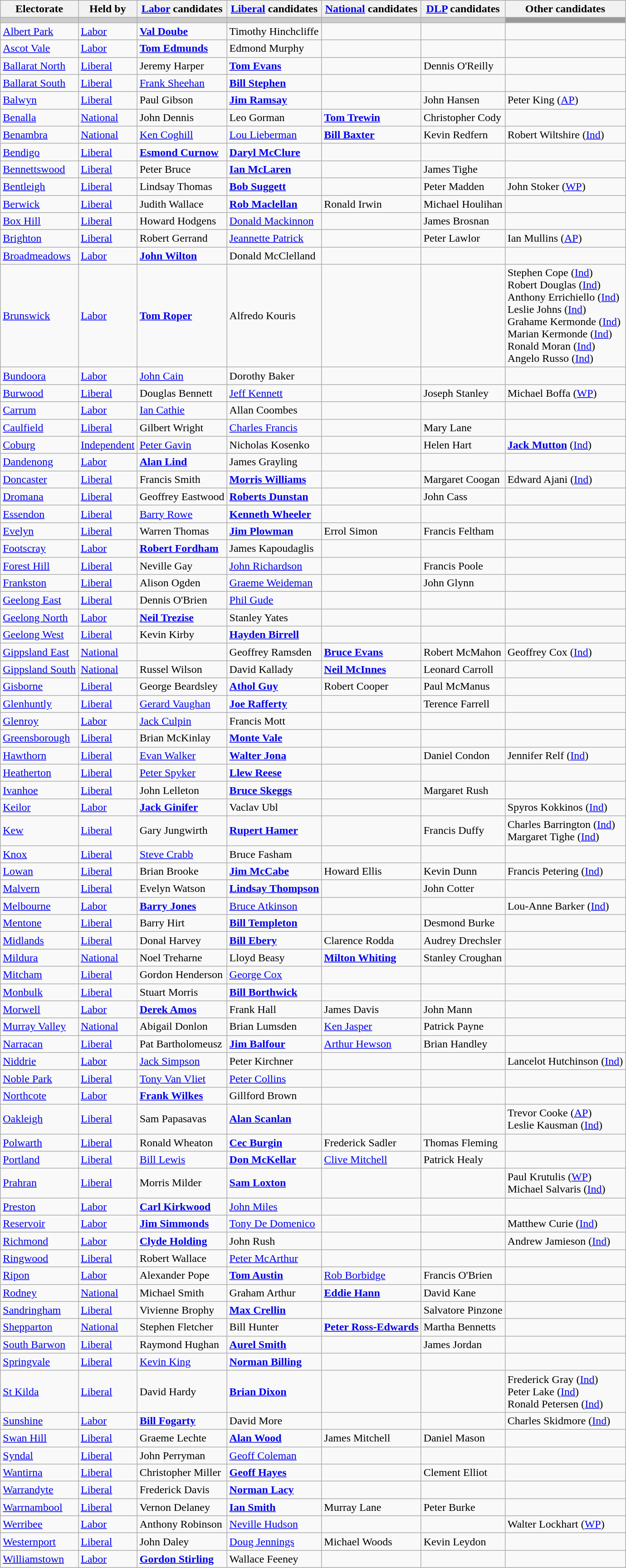<table class="wikitable">
<tr>
<th>Electorate</th>
<th>Held by</th>
<th><a href='#'>Labor</a> candidates</th>
<th><a href='#'>Liberal</a> candidates</th>
<th><a href='#'>National</a> candidates</th>
<th><a href='#'>DLP</a> candidates</th>
<th>Other candidates</th>
</tr>
<tr bgcolor="#cccccc">
<td></td>
<td></td>
<td></td>
<td></td>
<td></td>
<td></td>
<td bgcolor="#999999"></td>
</tr>
<tr>
<td><a href='#'>Albert Park</a></td>
<td><a href='#'>Labor</a></td>
<td><strong><a href='#'>Val Doube</a></strong></td>
<td>Timothy Hinchcliffe</td>
<td></td>
<td></td>
<td></td>
</tr>
<tr>
<td><a href='#'>Ascot Vale</a></td>
<td><a href='#'>Labor</a></td>
<td><strong><a href='#'>Tom Edmunds</a></strong></td>
<td>Edmond Murphy</td>
<td></td>
<td></td>
<td></td>
</tr>
<tr>
<td><a href='#'>Ballarat North</a></td>
<td><a href='#'>Liberal</a></td>
<td>Jeremy Harper</td>
<td><strong><a href='#'>Tom Evans</a></strong></td>
<td></td>
<td>Dennis O'Reilly</td>
<td></td>
</tr>
<tr>
<td><a href='#'>Ballarat South</a></td>
<td><a href='#'>Liberal</a></td>
<td><a href='#'>Frank Sheehan</a></td>
<td><strong><a href='#'>Bill Stephen</a></strong></td>
<td></td>
<td></td>
<td></td>
</tr>
<tr>
<td><a href='#'>Balwyn</a></td>
<td><a href='#'>Liberal</a></td>
<td>Paul Gibson</td>
<td><strong><a href='#'>Jim Ramsay</a></strong></td>
<td></td>
<td>John Hansen</td>
<td>Peter King (<a href='#'>AP</a>)</td>
</tr>
<tr>
<td><a href='#'>Benalla</a></td>
<td><a href='#'>National</a></td>
<td>John Dennis</td>
<td>Leo Gorman</td>
<td><strong><a href='#'>Tom Trewin</a></strong></td>
<td>Christopher Cody</td>
<td></td>
</tr>
<tr>
<td><a href='#'>Benambra</a></td>
<td><a href='#'>National</a></td>
<td><a href='#'>Ken Coghill</a></td>
<td><a href='#'>Lou Lieberman</a></td>
<td><strong><a href='#'>Bill Baxter</a></strong></td>
<td>Kevin Redfern</td>
<td>Robert Wiltshire (<a href='#'>Ind</a>)</td>
</tr>
<tr>
<td><a href='#'>Bendigo</a></td>
<td><a href='#'>Liberal</a></td>
<td><strong><a href='#'>Esmond Curnow</a></strong></td>
<td><strong><a href='#'>Daryl McClure</a></strong></td>
<td></td>
<td></td>
<td></td>
</tr>
<tr>
<td><a href='#'>Bennettswood</a></td>
<td><a href='#'>Liberal</a></td>
<td>Peter Bruce</td>
<td><strong><a href='#'>Ian McLaren</a></strong></td>
<td></td>
<td>James Tighe</td>
<td></td>
</tr>
<tr>
<td><a href='#'>Bentleigh</a></td>
<td><a href='#'>Liberal</a></td>
<td>Lindsay Thomas</td>
<td><strong><a href='#'>Bob Suggett</a></strong></td>
<td></td>
<td>Peter Madden</td>
<td>John Stoker (<a href='#'>WP</a>)</td>
</tr>
<tr>
<td><a href='#'>Berwick</a></td>
<td><a href='#'>Liberal</a></td>
<td>Judith Wallace</td>
<td><strong><a href='#'>Rob Maclellan</a></strong></td>
<td>Ronald Irwin</td>
<td>Michael Houlihan</td>
<td></td>
</tr>
<tr>
<td><a href='#'>Box Hill</a></td>
<td><a href='#'>Liberal</a></td>
<td>Howard Hodgens</td>
<td><a href='#'>Donald Mackinnon</a></td>
<td></td>
<td>James Brosnan</td>
<td></td>
</tr>
<tr>
<td><a href='#'>Brighton</a></td>
<td><a href='#'>Liberal</a></td>
<td>Robert Gerrand</td>
<td><a href='#'>Jeannette Patrick</a></td>
<td></td>
<td>Peter Lawlor</td>
<td>Ian Mullins (<a href='#'>AP</a>)</td>
</tr>
<tr>
<td><a href='#'>Broadmeadows</a></td>
<td><a href='#'>Labor</a></td>
<td><strong><a href='#'>John Wilton</a></strong></td>
<td>Donald McClelland</td>
<td></td>
<td></td>
<td></td>
</tr>
<tr>
<td><a href='#'>Brunswick</a></td>
<td><a href='#'>Labor</a></td>
<td><strong><a href='#'>Tom Roper</a></strong></td>
<td>Alfredo Kouris</td>
<td></td>
<td></td>
<td>Stephen Cope (<a href='#'>Ind</a>) <br> Robert Douglas (<a href='#'>Ind</a>) <br> Anthony Errichiello (<a href='#'>Ind</a>) <br> Leslie Johns (<a href='#'>Ind</a>) <br> Grahame Kermonde (<a href='#'>Ind</a>) <br> Marian Kermonde (<a href='#'>Ind</a>) <br> Ronald Moran (<a href='#'>Ind</a>) <br> Angelo Russo (<a href='#'>Ind</a>)</td>
</tr>
<tr>
<td><a href='#'>Bundoora</a></td>
<td><a href='#'>Labor</a></td>
<td><a href='#'>John Cain</a></td>
<td>Dorothy Baker</td>
<td></td>
<td></td>
<td></td>
</tr>
<tr>
<td><a href='#'>Burwood</a></td>
<td><a href='#'>Liberal</a></td>
<td>Douglas Bennett</td>
<td><a href='#'>Jeff Kennett</a></td>
<td></td>
<td>Joseph Stanley</td>
<td>Michael Boffa (<a href='#'>WP</a>)</td>
</tr>
<tr>
<td><a href='#'>Carrum</a></td>
<td><a href='#'>Labor</a></td>
<td><a href='#'>Ian Cathie</a></td>
<td>Allan Coombes</td>
<td></td>
<td></td>
<td></td>
</tr>
<tr>
<td><a href='#'>Caulfield</a></td>
<td><a href='#'>Liberal</a></td>
<td>Gilbert Wright</td>
<td><a href='#'>Charles Francis</a></td>
<td></td>
<td>Mary Lane</td>
<td></td>
</tr>
<tr>
<td><a href='#'>Coburg</a></td>
<td><a href='#'>Independent</a></td>
<td><a href='#'>Peter Gavin</a></td>
<td>Nicholas Kosenko</td>
<td></td>
<td>Helen Hart</td>
<td><strong><a href='#'>Jack Mutton</a></strong> (<a href='#'>Ind</a>)</td>
</tr>
<tr>
<td><a href='#'>Dandenong</a></td>
<td><a href='#'>Labor</a></td>
<td><strong><a href='#'>Alan Lind</a></strong></td>
<td>James Grayling</td>
<td></td>
<td></td>
<td></td>
</tr>
<tr>
<td><a href='#'>Doncaster</a></td>
<td><a href='#'>Liberal</a></td>
<td>Francis Smith</td>
<td><strong><a href='#'>Morris Williams</a></strong></td>
<td></td>
<td>Margaret Coogan</td>
<td>Edward Ajani (<a href='#'>Ind</a>)</td>
</tr>
<tr>
<td><a href='#'>Dromana</a></td>
<td><a href='#'>Liberal</a></td>
<td>Geoffrey Eastwood</td>
<td><strong><a href='#'>Roberts Dunstan</a></strong></td>
<td></td>
<td>John Cass</td>
<td></td>
</tr>
<tr>
<td><a href='#'>Essendon</a></td>
<td><a href='#'>Liberal</a></td>
<td><a href='#'>Barry Rowe</a></td>
<td><strong><a href='#'>Kenneth Wheeler</a></strong></td>
<td></td>
<td></td>
<td></td>
</tr>
<tr>
<td><a href='#'>Evelyn</a></td>
<td><a href='#'>Liberal</a></td>
<td>Warren Thomas</td>
<td><strong><a href='#'>Jim Plowman</a></strong></td>
<td>Errol Simon</td>
<td>Francis Feltham</td>
<td></td>
</tr>
<tr>
<td><a href='#'>Footscray</a></td>
<td><a href='#'>Labor</a></td>
<td><strong><a href='#'>Robert Fordham</a></strong></td>
<td>James Kapoudaglis</td>
<td></td>
<td></td>
<td></td>
</tr>
<tr>
<td><a href='#'>Forest Hill</a></td>
<td><a href='#'>Liberal</a></td>
<td>Neville Gay</td>
<td><a href='#'>John Richardson</a></td>
<td></td>
<td>Francis Poole</td>
<td></td>
</tr>
<tr>
<td><a href='#'>Frankston</a></td>
<td><a href='#'>Liberal</a></td>
<td>Alison Ogden</td>
<td><a href='#'>Graeme Weideman</a></td>
<td></td>
<td>John Glynn</td>
<td></td>
</tr>
<tr>
<td><a href='#'>Geelong East</a></td>
<td><a href='#'>Liberal</a></td>
<td>Dennis O'Brien</td>
<td><a href='#'>Phil Gude</a></td>
<td></td>
<td></td>
<td></td>
</tr>
<tr>
<td><a href='#'>Geelong North</a></td>
<td><a href='#'>Labor</a></td>
<td><strong><a href='#'>Neil Trezise</a></strong></td>
<td>Stanley Yates</td>
<td></td>
<td></td>
<td></td>
</tr>
<tr>
<td><a href='#'>Geelong West</a></td>
<td><a href='#'>Liberal</a></td>
<td>Kevin Kirby</td>
<td><strong><a href='#'>Hayden Birrell</a></strong></td>
<td></td>
<td></td>
<td></td>
</tr>
<tr>
<td><a href='#'>Gippsland East</a></td>
<td><a href='#'>National</a></td>
<td></td>
<td>Geoffrey Ramsden</td>
<td><strong><a href='#'>Bruce Evans</a></strong></td>
<td>Robert McMahon</td>
<td>Geoffrey Cox (<a href='#'>Ind</a>)</td>
</tr>
<tr>
<td><a href='#'>Gippsland South</a></td>
<td><a href='#'>National</a></td>
<td>Russel Wilson</td>
<td>David Kallady</td>
<td><strong><a href='#'>Neil McInnes</a></strong></td>
<td>Leonard Carroll</td>
<td></td>
</tr>
<tr>
<td><a href='#'>Gisborne</a></td>
<td><a href='#'>Liberal</a></td>
<td>George Beardsley</td>
<td><strong><a href='#'>Athol Guy</a></strong></td>
<td>Robert Cooper</td>
<td>Paul McManus</td>
<td></td>
</tr>
<tr>
<td><a href='#'>Glenhuntly</a></td>
<td><a href='#'>Liberal</a></td>
<td><a href='#'>Gerard Vaughan</a></td>
<td><strong><a href='#'>Joe Rafferty</a></strong></td>
<td></td>
<td>Terence Farrell</td>
<td></td>
</tr>
<tr>
<td><a href='#'>Glenroy</a></td>
<td><a href='#'>Labor</a></td>
<td><a href='#'>Jack Culpin</a></td>
<td>Francis Mott</td>
<td></td>
<td></td>
<td></td>
</tr>
<tr>
<td><a href='#'>Greensborough</a></td>
<td><a href='#'>Liberal</a></td>
<td>Brian McKinlay</td>
<td><strong><a href='#'>Monte Vale</a></strong></td>
<td></td>
<td></td>
<td></td>
</tr>
<tr>
<td><a href='#'>Hawthorn</a></td>
<td><a href='#'>Liberal</a></td>
<td><a href='#'>Evan Walker</a></td>
<td><strong><a href='#'>Walter Jona</a></strong></td>
<td></td>
<td>Daniel Condon</td>
<td>Jennifer Relf (<a href='#'>Ind</a>)</td>
</tr>
<tr>
<td><a href='#'>Heatherton</a></td>
<td><a href='#'>Liberal</a></td>
<td><a href='#'>Peter Spyker</a></td>
<td><strong><a href='#'>Llew Reese</a></strong></td>
<td></td>
<td></td>
<td></td>
</tr>
<tr>
<td><a href='#'>Ivanhoe</a></td>
<td><a href='#'>Liberal</a></td>
<td>John Lelleton</td>
<td><strong><a href='#'>Bruce Skeggs</a></strong></td>
<td></td>
<td>Margaret Rush</td>
<td></td>
</tr>
<tr>
<td><a href='#'>Keilor</a></td>
<td><a href='#'>Labor</a></td>
<td><strong><a href='#'>Jack Ginifer</a></strong></td>
<td>Vaclav Ubl</td>
<td></td>
<td></td>
<td>Spyros Kokkinos (<a href='#'>Ind</a>)</td>
</tr>
<tr>
<td><a href='#'>Kew</a></td>
<td><a href='#'>Liberal</a></td>
<td>Gary Jungwirth</td>
<td><strong><a href='#'>Rupert Hamer</a></strong></td>
<td></td>
<td>Francis Duffy</td>
<td>Charles Barrington (<a href='#'>Ind</a>) <br> Margaret Tighe (<a href='#'>Ind</a>)</td>
</tr>
<tr>
<td><a href='#'>Knox</a></td>
<td><a href='#'>Liberal</a></td>
<td><a href='#'>Steve Crabb</a></td>
<td>Bruce Fasham</td>
<td></td>
<td></td>
<td></td>
</tr>
<tr>
<td><a href='#'>Lowan</a></td>
<td><a href='#'>Liberal</a></td>
<td>Brian Brooke</td>
<td><strong><a href='#'>Jim McCabe</a></strong></td>
<td>Howard Ellis</td>
<td>Kevin Dunn</td>
<td>Francis Petering (<a href='#'>Ind</a>)</td>
</tr>
<tr>
<td><a href='#'>Malvern</a></td>
<td><a href='#'>Liberal</a></td>
<td>Evelyn Watson</td>
<td><strong><a href='#'>Lindsay Thompson</a></strong></td>
<td></td>
<td>John Cotter</td>
<td></td>
</tr>
<tr>
<td><a href='#'>Melbourne</a></td>
<td><a href='#'>Labor</a></td>
<td><strong><a href='#'>Barry Jones</a></strong></td>
<td><a href='#'>Bruce Atkinson</a></td>
<td></td>
<td></td>
<td>Lou-Anne Barker (<a href='#'>Ind</a>)</td>
</tr>
<tr>
<td><a href='#'>Mentone</a></td>
<td><a href='#'>Liberal</a></td>
<td>Barry Hirt</td>
<td><strong><a href='#'>Bill Templeton</a></strong></td>
<td></td>
<td>Desmond Burke</td>
<td></td>
</tr>
<tr>
<td><a href='#'>Midlands</a></td>
<td><a href='#'>Liberal</a></td>
<td>Donal Harvey</td>
<td><strong><a href='#'>Bill Ebery</a></strong></td>
<td>Clarence Rodda</td>
<td>Audrey Drechsler</td>
<td></td>
</tr>
<tr>
<td><a href='#'>Mildura</a></td>
<td><a href='#'>National</a></td>
<td>Noel Treharne</td>
<td>Lloyd Beasy</td>
<td><strong><a href='#'>Milton Whiting</a></strong></td>
<td>Stanley Croughan</td>
<td></td>
</tr>
<tr>
<td><a href='#'>Mitcham</a></td>
<td><a href='#'>Liberal</a></td>
<td>Gordon Henderson</td>
<td><a href='#'>George Cox</a></td>
<td></td>
<td></td>
<td></td>
</tr>
<tr>
<td><a href='#'>Monbulk</a></td>
<td><a href='#'>Liberal</a></td>
<td>Stuart Morris</td>
<td><strong><a href='#'>Bill Borthwick</a></strong></td>
<td></td>
<td></td>
<td></td>
</tr>
<tr>
<td><a href='#'>Morwell</a></td>
<td><a href='#'>Labor</a></td>
<td><strong><a href='#'>Derek Amos</a></strong></td>
<td>Frank Hall</td>
<td>James Davis</td>
<td>John Mann</td>
<td></td>
</tr>
<tr>
<td><a href='#'>Murray Valley</a></td>
<td><a href='#'>National</a></td>
<td>Abigail Donlon</td>
<td>Brian Lumsden</td>
<td><a href='#'>Ken Jasper</a></td>
<td>Patrick Payne</td>
<td></td>
</tr>
<tr>
<td><a href='#'>Narracan</a></td>
<td><a href='#'>Liberal</a></td>
<td>Pat Bartholomeusz</td>
<td><strong><a href='#'>Jim Balfour</a></strong></td>
<td><a href='#'>Arthur Hewson</a></td>
<td>Brian Handley</td>
<td></td>
</tr>
<tr>
<td><a href='#'>Niddrie</a></td>
<td><a href='#'>Labor</a></td>
<td><a href='#'>Jack Simpson</a></td>
<td>Peter Kirchner</td>
<td></td>
<td></td>
<td>Lancelot Hutchinson (<a href='#'>Ind</a>)</td>
</tr>
<tr>
<td><a href='#'>Noble Park</a></td>
<td><a href='#'>Liberal</a></td>
<td><a href='#'>Tony Van Vliet</a></td>
<td><a href='#'>Peter Collins</a></td>
<td></td>
<td></td>
<td></td>
</tr>
<tr>
<td><a href='#'>Northcote</a></td>
<td><a href='#'>Labor</a></td>
<td><strong><a href='#'>Frank Wilkes</a></strong></td>
<td>Gillford Brown</td>
<td></td>
<td></td>
<td></td>
</tr>
<tr>
<td><a href='#'>Oakleigh</a></td>
<td><a href='#'>Liberal</a></td>
<td>Sam Papasavas</td>
<td><strong><a href='#'>Alan Scanlan</a></strong></td>
<td></td>
<td></td>
<td>Trevor Cooke (<a href='#'>AP</a>) <br> Leslie Kausman (<a href='#'>Ind</a>)</td>
</tr>
<tr>
<td><a href='#'>Polwarth</a></td>
<td><a href='#'>Liberal</a></td>
<td>Ronald Wheaton</td>
<td><strong><a href='#'>Cec Burgin</a></strong></td>
<td>Frederick Sadler</td>
<td>Thomas Fleming</td>
<td></td>
</tr>
<tr>
<td><a href='#'>Portland</a></td>
<td><a href='#'>Liberal</a></td>
<td><a href='#'>Bill Lewis</a></td>
<td><strong><a href='#'>Don McKellar</a></strong></td>
<td><a href='#'>Clive Mitchell</a></td>
<td>Patrick Healy</td>
<td></td>
</tr>
<tr>
<td><a href='#'>Prahran</a></td>
<td><a href='#'>Liberal</a></td>
<td>Morris Milder</td>
<td><strong><a href='#'>Sam Loxton</a></strong></td>
<td></td>
<td></td>
<td>Paul Krutulis (<a href='#'>WP</a>) <br> Michael Salvaris (<a href='#'>Ind</a>)</td>
</tr>
<tr>
<td><a href='#'>Preston</a></td>
<td><a href='#'>Labor</a></td>
<td><strong><a href='#'>Carl Kirkwood</a></strong></td>
<td><a href='#'>John Miles</a></td>
<td></td>
<td></td>
<td></td>
</tr>
<tr>
<td><a href='#'>Reservoir</a></td>
<td><a href='#'>Labor</a></td>
<td><strong><a href='#'>Jim Simmonds</a></strong></td>
<td><a href='#'>Tony De Domenico</a></td>
<td></td>
<td></td>
<td>Matthew Curie (<a href='#'>Ind</a>)</td>
</tr>
<tr>
<td><a href='#'>Richmond</a></td>
<td><a href='#'>Labor</a></td>
<td><strong><a href='#'>Clyde Holding</a></strong></td>
<td>John Rush</td>
<td></td>
<td></td>
<td>Andrew Jamieson (<a href='#'>Ind</a>)</td>
</tr>
<tr>
<td><a href='#'>Ringwood</a></td>
<td><a href='#'>Liberal</a></td>
<td>Robert Wallace</td>
<td><a href='#'>Peter McArthur</a></td>
<td></td>
<td></td>
<td></td>
</tr>
<tr>
<td><a href='#'>Ripon</a></td>
<td><a href='#'>Labor</a></td>
<td>Alexander Pope</td>
<td><strong><a href='#'>Tom Austin</a></strong></td>
<td><a href='#'>Rob Borbidge</a></td>
<td>Francis O'Brien</td>
<td></td>
</tr>
<tr>
<td><a href='#'>Rodney</a></td>
<td><a href='#'>National</a></td>
<td>Michael Smith</td>
<td>Graham Arthur</td>
<td><strong><a href='#'>Eddie Hann</a></strong></td>
<td>David Kane</td>
<td></td>
</tr>
<tr>
<td><a href='#'>Sandringham</a></td>
<td><a href='#'>Liberal</a></td>
<td>Vivienne Brophy</td>
<td><strong><a href='#'>Max Crellin</a></strong></td>
<td></td>
<td>Salvatore Pinzone</td>
<td></td>
</tr>
<tr>
<td><a href='#'>Shepparton</a></td>
<td><a href='#'>National</a></td>
<td>Stephen Fletcher</td>
<td>Bill Hunter</td>
<td><strong><a href='#'>Peter Ross-Edwards</a></strong></td>
<td>Martha Bennetts</td>
<td></td>
</tr>
<tr>
<td><a href='#'>South Barwon</a></td>
<td><a href='#'>Liberal</a></td>
<td>Raymond Hughan</td>
<td><strong><a href='#'>Aurel Smith</a></strong></td>
<td></td>
<td>James Jordan</td>
<td></td>
</tr>
<tr>
<td><a href='#'>Springvale</a></td>
<td><a href='#'>Liberal</a></td>
<td><a href='#'>Kevin King</a></td>
<td><strong><a href='#'>Norman Billing</a></strong></td>
<td></td>
<td></td>
<td></td>
</tr>
<tr>
<td><a href='#'>St Kilda</a></td>
<td><a href='#'>Liberal</a></td>
<td>David Hardy</td>
<td><strong><a href='#'>Brian Dixon</a></strong></td>
<td></td>
<td></td>
<td>Frederick Gray (<a href='#'>Ind</a>) <br> Peter Lake (<a href='#'>Ind</a>) <br> Ronald Petersen (<a href='#'>Ind</a>)</td>
</tr>
<tr>
<td><a href='#'>Sunshine</a></td>
<td><a href='#'>Labor</a></td>
<td><strong><a href='#'>Bill Fogarty</a></strong></td>
<td>David More</td>
<td></td>
<td></td>
<td>Charles Skidmore (<a href='#'>Ind</a>)</td>
</tr>
<tr>
<td><a href='#'>Swan Hill</a></td>
<td><a href='#'>Liberal</a></td>
<td>Graeme Lechte</td>
<td><strong><a href='#'>Alan Wood</a></strong></td>
<td>James Mitchell</td>
<td>Daniel Mason</td>
<td></td>
</tr>
<tr>
<td><a href='#'>Syndal</a></td>
<td><a href='#'>Liberal</a></td>
<td>John Perryman</td>
<td><a href='#'>Geoff Coleman</a></td>
<td></td>
<td></td>
<td></td>
</tr>
<tr>
<td><a href='#'>Wantirna</a></td>
<td><a href='#'>Liberal</a></td>
<td>Christopher Miller</td>
<td><strong><a href='#'>Geoff Hayes</a></strong></td>
<td></td>
<td>Clement Elliot</td>
<td></td>
</tr>
<tr>
<td><a href='#'>Warrandyte</a></td>
<td><a href='#'>Liberal</a></td>
<td>Frederick Davis</td>
<td><strong><a href='#'>Norman Lacy</a></strong></td>
<td></td>
<td></td>
<td></td>
</tr>
<tr>
<td><a href='#'>Warrnambool</a></td>
<td><a href='#'>Liberal</a></td>
<td>Vernon Delaney</td>
<td><strong><a href='#'>Ian Smith</a></strong></td>
<td>Murray Lane</td>
<td>Peter Burke</td>
<td></td>
</tr>
<tr>
<td><a href='#'>Werribee</a></td>
<td><a href='#'>Labor</a></td>
<td>Anthony Robinson</td>
<td><a href='#'>Neville Hudson</a></td>
<td></td>
<td></td>
<td>Walter Lockhart (<a href='#'>WP</a>)</td>
</tr>
<tr>
<td><a href='#'>Westernport</a></td>
<td><a href='#'>Liberal</a></td>
<td>John Daley</td>
<td><a href='#'>Doug Jennings</a></td>
<td>Michael Woods</td>
<td>Kevin Leydon</td>
<td></td>
</tr>
<tr>
<td><a href='#'>Williamstown</a></td>
<td><a href='#'>Labor</a></td>
<td><strong><a href='#'>Gordon Stirling</a></strong></td>
<td>Wallace Feeney</td>
<td></td>
<td></td>
<td></td>
</tr>
</table>
